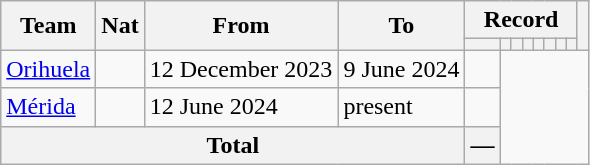<table class="wikitable" style="text-align: center">
<tr>
<th rowspan="2">Team</th>
<th rowspan="2">Nat</th>
<th rowspan="2">From</th>
<th rowspan="2">To</th>
<th colspan="8">Record</th>
<th rowspan=2></th>
</tr>
<tr>
<th></th>
<th></th>
<th></th>
<th></th>
<th></th>
<th></th>
<th></th>
<th></th>
</tr>
<tr>
<td align=left><a href='#'>Orihuela</a></td>
<td></td>
<td align=left>12 December 2023</td>
<td align=left>9 June 2024<br></td>
<td></td>
</tr>
<tr>
<td align=left><a href='#'>Mérida</a></td>
<td></td>
<td align=left>12 June 2024</td>
<td align=left>present<br></td>
<td></td>
</tr>
<tr>
<th colspan="4">Total<br></th>
<th>—</th>
</tr>
</table>
